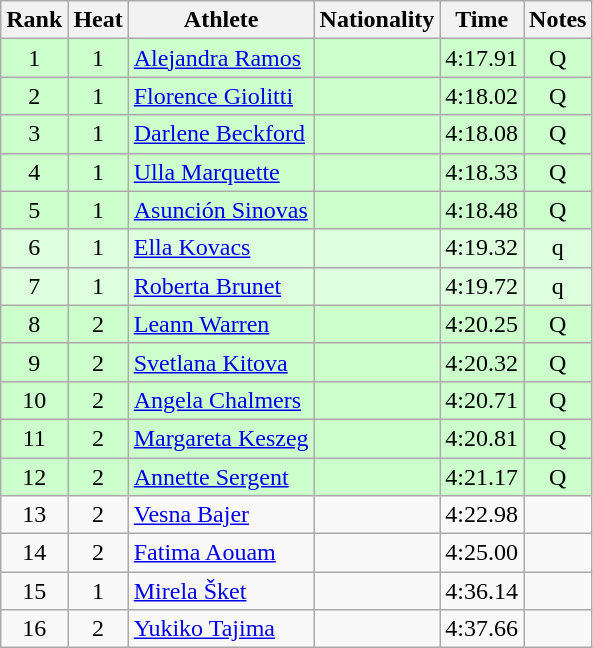<table class="wikitable sortable" style="text-align:center">
<tr>
<th>Rank</th>
<th>Heat</th>
<th>Athlete</th>
<th>Nationality</th>
<th>Time</th>
<th>Notes</th>
</tr>
<tr bgcolor=ccffcc>
<td>1</td>
<td>1</td>
<td align=left><a href='#'>Alejandra Ramos</a></td>
<td align=left></td>
<td>4:17.91</td>
<td>Q</td>
</tr>
<tr bgcolor=ccffcc>
<td>2</td>
<td>1</td>
<td align=left><a href='#'>Florence Giolitti</a></td>
<td align=left></td>
<td>4:18.02</td>
<td>Q</td>
</tr>
<tr bgcolor=ccffcc>
<td>3</td>
<td>1</td>
<td align=left><a href='#'>Darlene Beckford</a></td>
<td align=left></td>
<td>4:18.08</td>
<td>Q</td>
</tr>
<tr bgcolor=ccffcc>
<td>4</td>
<td>1</td>
<td align=left><a href='#'>Ulla Marquette</a></td>
<td align=left></td>
<td>4:18.33</td>
<td>Q</td>
</tr>
<tr bgcolor=ccffcc>
<td>5</td>
<td>1</td>
<td align=left><a href='#'>Asunción Sinovas</a></td>
<td align=left></td>
<td>4:18.48</td>
<td>Q</td>
</tr>
<tr bgcolor=ddffdd>
<td>6</td>
<td>1</td>
<td align=left><a href='#'>Ella Kovacs</a></td>
<td align=left></td>
<td>4:19.32</td>
<td>q</td>
</tr>
<tr bgcolor=ddffdd>
<td>7</td>
<td>1</td>
<td align=left><a href='#'>Roberta Brunet</a></td>
<td align=left></td>
<td>4:19.72</td>
<td>q</td>
</tr>
<tr bgcolor=ccffcc>
<td>8</td>
<td>2</td>
<td align=left><a href='#'>Leann Warren</a></td>
<td align=left></td>
<td>4:20.25</td>
<td>Q</td>
</tr>
<tr bgcolor=ccffcc>
<td>9</td>
<td>2</td>
<td align=left><a href='#'>Svetlana Kitova</a></td>
<td align=left></td>
<td>4:20.32</td>
<td>Q</td>
</tr>
<tr bgcolor=ccffcc>
<td>10</td>
<td>2</td>
<td align=left><a href='#'>Angela Chalmers</a></td>
<td align=left></td>
<td>4:20.71</td>
<td>Q</td>
</tr>
<tr bgcolor=ccffcc>
<td>11</td>
<td>2</td>
<td align=left><a href='#'>Margareta Keszeg</a></td>
<td align=left></td>
<td>4:20.81</td>
<td>Q</td>
</tr>
<tr bgcolor=ccffcc>
<td>12</td>
<td>2</td>
<td align=left><a href='#'>Annette Sergent</a></td>
<td align=left></td>
<td>4:21.17</td>
<td>Q</td>
</tr>
<tr>
<td>13</td>
<td>2</td>
<td align=left><a href='#'>Vesna Bajer</a></td>
<td align=left></td>
<td>4:22.98</td>
<td></td>
</tr>
<tr>
<td>14</td>
<td>2</td>
<td align=left><a href='#'>Fatima Aouam</a></td>
<td align=left></td>
<td>4:25.00</td>
<td></td>
</tr>
<tr>
<td>15</td>
<td>1</td>
<td align=left><a href='#'>Mirela Šket</a></td>
<td align=left></td>
<td>4:36.14</td>
<td></td>
</tr>
<tr>
<td>16</td>
<td>2</td>
<td align=left><a href='#'>Yukiko Tajima</a></td>
<td align=left></td>
<td>4:37.66</td>
<td></td>
</tr>
</table>
